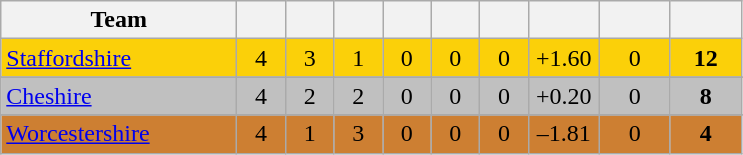<table class="wikitable" style="text-align:center">
<tr>
<th width="150">Team</th>
<th width="25"></th>
<th width="25"></th>
<th width="25"></th>
<th width="25"></th>
<th width="25"></th>
<th width="25"></th>
<th width="40"></th>
<th width="40"></th>
<th width="40"></th>
</tr>
<tr style="background:#fbd009">
<td style="text-align:left"><a href='#'>Staffordshire</a></td>
<td>4</td>
<td>3</td>
<td>1</td>
<td>0</td>
<td>0</td>
<td>0</td>
<td>+1.60</td>
<td>0</td>
<td><strong>12</strong></td>
</tr>
<tr>
</tr>
<tr style="background:silver">
<td style="text-align:left"><a href='#'>Cheshire</a></td>
<td>4</td>
<td>2</td>
<td>2</td>
<td>0</td>
<td>0</td>
<td>0</td>
<td>+0.20</td>
<td>0</td>
<td><strong>8</strong></td>
</tr>
<tr>
</tr>
<tr style="background:#CD7F32">
<td style="text-align:left"><a href='#'>Worcestershire</a></td>
<td>4</td>
<td>1</td>
<td>3</td>
<td>0</td>
<td>0</td>
<td>0</td>
<td>–1.81</td>
<td>0</td>
<td><strong>4</strong></td>
</tr>
</table>
